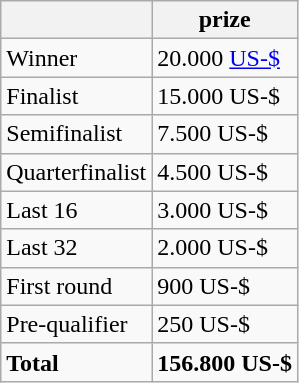<table class="wikitable">
<tr>
<th></th>
<th>prize</th>
</tr>
<tr>
<td>Winner</td>
<td>20.000 <a href='#'>US-$</a></td>
</tr>
<tr>
<td>Finalist</td>
<td>15.000 US-$</td>
</tr>
<tr>
<td>Semifinalist</td>
<td>7.500 US-$</td>
</tr>
<tr>
<td>Quarterfinalist</td>
<td>4.500 US-$</td>
</tr>
<tr>
<td>Last 16</td>
<td>3.000 US-$</td>
</tr>
<tr>
<td>Last 32</td>
<td>2.000 US-$</td>
</tr>
<tr>
<td>First round</td>
<td>900 US-$</td>
</tr>
<tr>
<td>Pre-qualifier</td>
<td>250 US-$</td>
</tr>
<tr>
<td><strong>Total</strong></td>
<td><strong>156.800 US-$</strong></td>
</tr>
</table>
